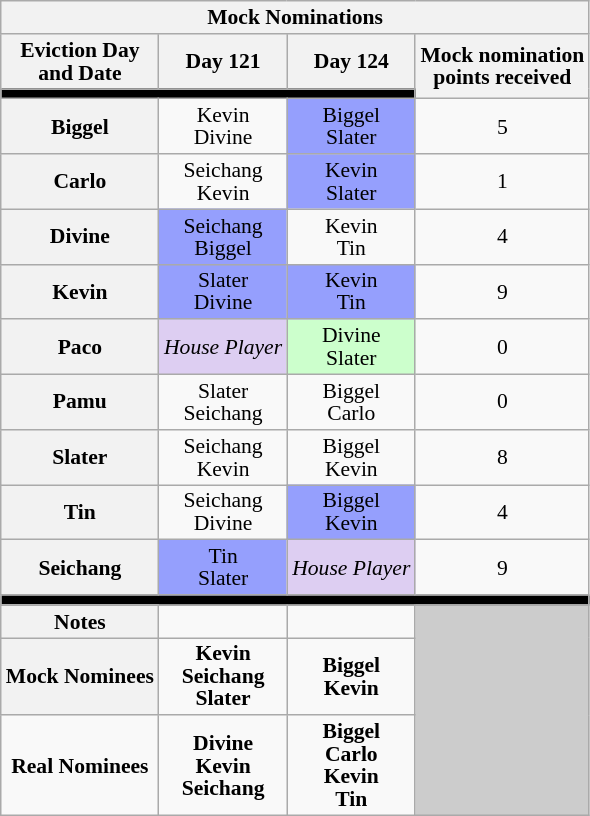<table class="wikitable" style="text-align:center; font-size:90%; line-height:15px;">
<tr>
<th colspan=4>Mock Nominations</th>
</tr>
<tr>
<th>Eviction Day<br> and Date</th>
<th>Day 121<br></th>
<th>Day 124<br></th>
<th rowspan=2>Mock nomination<br>points received</th>
</tr>
<tr>
<th style="background:#000000;" colspan=3></th>
</tr>
<tr>
<th>Biggel</th>
<td>Kevin <br> Divine</td>
<td style="background:#959FFD">Biggel <br> Slater</td>
<td>5</td>
</tr>
<tr>
<th>Carlo</th>
<td>Seichang <br> Kevin</td>
<td style="background:#959FFD">Kevin <br> Slater</td>
<td>1</td>
</tr>
<tr>
<th>Divine</th>
<td style="background:#959FFD">Seichang <br> Biggel</td>
<td>Kevin <br> Tin</td>
<td>4</td>
</tr>
<tr>
<th>Kevin</th>
<td style="background:#959FFD">Slater <br> Divine</td>
<td style="background:#959FFD">Kevin <br> Tin</td>
<td>9</td>
</tr>
<tr>
<th>Paco</th>
<td style="background:#DDCEF2;" colspan=1><em>House Player</em></td>
<td style="background:#CCFFCC;" colspan=1>Divine <br> Slater</td>
<td>0</td>
</tr>
<tr>
<th>Pamu</th>
<td>Slater <br> Seichang</td>
<td>Biggel <br> Carlo</td>
<td>0</td>
</tr>
<tr>
<th>Slater</th>
<td>Seichang <br> Kevin</td>
<td>Biggel <br> Kevin</td>
<td>8</td>
</tr>
<tr>
<th>Tin</th>
<td>Seichang <br> Divine</td>
<td style="background:#959FFD">Biggel <br> Kevin</td>
<td>4</td>
</tr>
<tr>
<th>Seichang</th>
<td style="background:#959FFD">Tin <br> Slater</td>
<td style="background:#DDCEF2;" colspan=1><em>House Player</em></td>
<td>9</td>
</tr>
<tr>
<td style="background:#000000;" colspan=4></td>
</tr>
<tr>
<th>Notes</th>
<td></td>
<td></td>
<td rowspan=3 bgcolor="#CCCCCC"></td>
</tr>
<tr>
<th>Mock Nominees</th>
<td><strong>Kevin <br> Seichang <br> Slater</strong></td>
<td><strong>Biggel <br> Kevin</strong></td>
</tr>
<tr>
<td><strong>Real Nominees</strong></td>
<td><strong>Divine <br> Kevin <br> Seichang</strong></td>
<td><strong>Biggel <br> Carlo <br> Kevin <br>  Tin</strong></td>
</tr>
</table>
